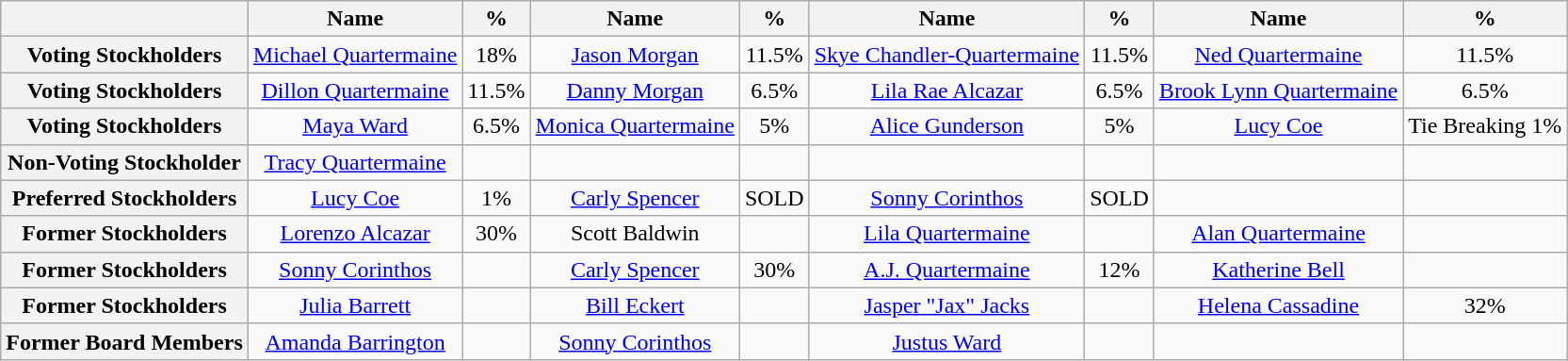<table class="wikitable" style="text-align: center;">
<tr>
<th></th>
<th>Name</th>
<th>%</th>
<th>Name</th>
<th>%</th>
<th>Name</th>
<th>%</th>
<th>Name</th>
<th>%</th>
</tr>
<tr>
<th>Voting Stockholders</th>
<td colspan=1><a href='#'>Michael Quartermaine</a><br></td>
<td>18%</td>
<td colspan=1><a href='#'>Jason Morgan</a><br></td>
<td>11.5%</td>
<td><a href='#'>Skye Chandler-Quartermaine</a></td>
<td>11.5%</td>
<td><a href='#'>Ned Quartermaine</a></td>
<td>11.5%</td>
</tr>
<tr>
<th>Voting Stockholders</th>
<td colspan=1><a href='#'>Dillon Quartermaine</a><br></td>
<td>11.5%</td>
<td colspan=1><a href='#'>Danny Morgan</a><br></td>
<td>6.5%</td>
<td><a href='#'>Lila Rae Alcazar</a></td>
<td>6.5%</td>
<td><a href='#'>Brook Lynn Quartermaine</a></td>
<td>6.5%</td>
</tr>
<tr>
<th>Voting Stockholders</th>
<td colspan=1><a href='#'>Maya Ward</a><br></td>
<td>6.5%</td>
<td colspan=1><a href='#'>Monica Quartermaine</a><br></td>
<td>5%</td>
<td><a href='#'>Alice Gunderson</a></td>
<td>5%</td>
<td><a href='#'>Lucy Coe</a></td>
<td>Tie Breaking 1%</td>
</tr>
<tr>
<th>Non-Voting Stockholder</th>
<td colspan=1><a href='#'>Tracy Quartermaine</a></td>
<td></td>
<td></td>
<td></td>
<td></td>
<td></td>
<td></td>
<td></td>
</tr>
<tr>
<th>Preferred Stockholders</th>
<td><a href='#'>Lucy Coe</a></td>
<td>1%</td>
<td><a href='#'>Carly Spencer</a></td>
<td>SOLD</td>
<td><a href='#'>Sonny Corinthos</a></td>
<td>SOLD</td>
<td></td>
<td></td>
</tr>
<tr>
<th>Former Stockholders</th>
<td><a href='#'>Lorenzo Alcazar</a></td>
<td>30%</td>
<td>Scott Baldwin</td>
<td></td>
<td><a href='#'>Lila Quartermaine</a></td>
<td></td>
<td><a href='#'>Alan Quartermaine</a></td>
<td></td>
</tr>
<tr>
<th>Former Stockholders</th>
<td><a href='#'>Sonny Corinthos</a></td>
<td></td>
<td><a href='#'>Carly Spencer</a></td>
<td>30%</td>
<td><a href='#'>A.J. Quartermaine</a></td>
<td>12%</td>
<td><a href='#'>Katherine Bell</a></td>
<td></td>
</tr>
<tr>
<th>Former Stockholders</th>
<td><a href='#'>Julia Barrett</a></td>
<td></td>
<td><a href='#'>Bill Eckert</a></td>
<td></td>
<td><a href='#'>Jasper "Jax" Jacks</a></td>
<td></td>
<td><a href='#'>Helena Cassadine</a></td>
<td>32%</td>
</tr>
<tr>
<th>Former Board Members</th>
<td><a href='#'>Amanda Barrington</a></td>
<td></td>
<td><a href='#'>Sonny Corinthos</a></td>
<td></td>
<td><a href='#'>Justus Ward</a></td>
<td></td>
<td></td>
<td></td>
</tr>
</table>
